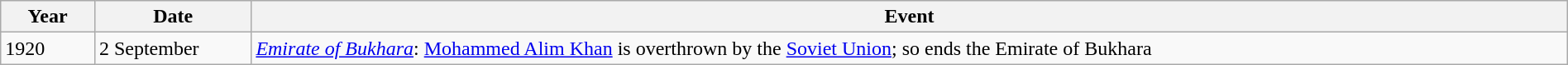<table class="wikitable" style="width:100%;">
<tr>
<th style="width:6%">Year</th>
<th style="width:10%">Date</th>
<th>Event</th>
</tr>
<tr>
<td>1920</td>
<td>2 September</td>
<td><em><a href='#'>Emirate of Bukhara</a></em>: <a href='#'>Mohammed Alim Khan</a> is overthrown by the <a href='#'>Soviet Union</a>; so ends the Emirate of Bukhara</td>
</tr>
</table>
